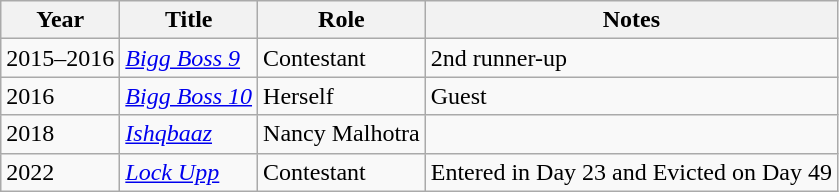<table class="wikitable sortable">
<tr>
<th>Year</th>
<th>Title</th>
<th>Role</th>
<th>Notes</th>
</tr>
<tr>
<td>2015–2016</td>
<td><em><a href='#'>Bigg Boss 9</a></em></td>
<td>Contestant</td>
<td>2nd runner-up</td>
</tr>
<tr>
<td>2016</td>
<td><em><a href='#'>Bigg Boss 10</a></em></td>
<td>Herself</td>
<td>Guest</td>
</tr>
<tr>
<td>2018</td>
<td><em><a href='#'>Ishqbaaz</a></em></td>
<td>Nancy Malhotra</td>
<td></td>
</tr>
<tr>
<td>2022</td>
<td><em><a href='#'>Lock Upp</a></em></td>
<td>Contestant</td>
<td>Entered in Day 23 and Evicted on Day 49</td>
</tr>
</table>
